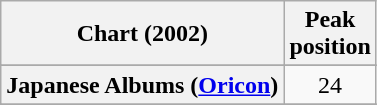<table class="wikitable plainrowheaders sortable" style="text-align:center;">
<tr>
<th>Chart (2002)</th>
<th>Peak<br>position</th>
</tr>
<tr>
</tr>
<tr>
</tr>
<tr>
</tr>
<tr>
<th scope="row">Japanese Albums (<a href='#'>Oricon</a>)</th>
<td align="center">24</td>
</tr>
<tr>
</tr>
<tr>
</tr>
<tr>
</tr>
<tr>
</tr>
</table>
